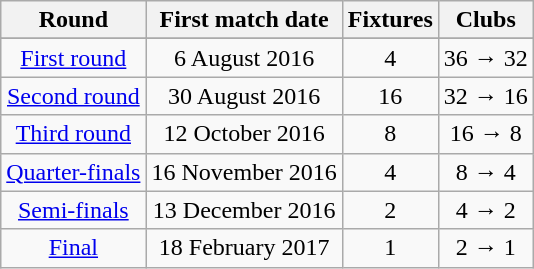<table class="wikitable" style="text-align: center">
<tr>
<th>Round</th>
<th>First match date</th>
<th>Fixtures</th>
<th>Clubs</th>
</tr>
<tr>
</tr>
<tr>
<td><a href='#'>First round</a></td>
<td>6 August 2016</td>
<td>4</td>
<td>36 → 32</td>
</tr>
<tr>
<td><a href='#'>Second round</a></td>
<td>30 August 2016</td>
<td>16</td>
<td>32 → 16</td>
</tr>
<tr>
<td><a href='#'>Third round</a></td>
<td>12 October 2016</td>
<td>8</td>
<td>16 → 8</td>
</tr>
<tr>
<td><a href='#'>Quarter-finals</a></td>
<td>16 November 2016</td>
<td>4</td>
<td>8 → 4</td>
</tr>
<tr>
<td><a href='#'>Semi-finals</a></td>
<td>13 December 2016</td>
<td>2</td>
<td>4 → 2</td>
</tr>
<tr>
<td><a href='#'>Final</a></td>
<td>18 February 2017</td>
<td>1</td>
<td>2 → 1</td>
</tr>
</table>
